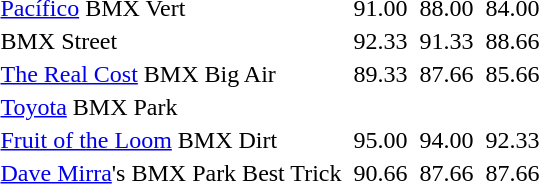<table>
<tr>
<td><a href='#'>Pacífico</a> BMX Vert</td>
<td></td>
<td>91.00</td>
<td></td>
<td>88.00</td>
<td></td>
<td>84.00</td>
</tr>
<tr>
<td>BMX Street</td>
<td></td>
<td>92.33</td>
<td></td>
<td>91.33</td>
<td></td>
<td>88.66</td>
</tr>
<tr>
<td><a href='#'>The Real Cost</a> BMX Big Air</td>
<td></td>
<td>89.33</td>
<td></td>
<td>87.66</td>
<td></td>
<td>85.66</td>
</tr>
<tr>
<td><a href='#'>Toyota</a> BMX Park</td>
<td></td>
<td></td>
<td></td>
<td></td>
<td></td>
<td></td>
</tr>
<tr>
<td><a href='#'>Fruit of the Loom</a> BMX Dirt</td>
<td></td>
<td>95.00</td>
<td></td>
<td>94.00</td>
<td></td>
<td>92.33</td>
</tr>
<tr>
<td><a href='#'>Dave Mirra</a>'s BMX Park Best Trick</td>
<td></td>
<td>90.66</td>
<td></td>
<td>87.66</td>
<td></td>
<td>87.66</td>
</tr>
</table>
